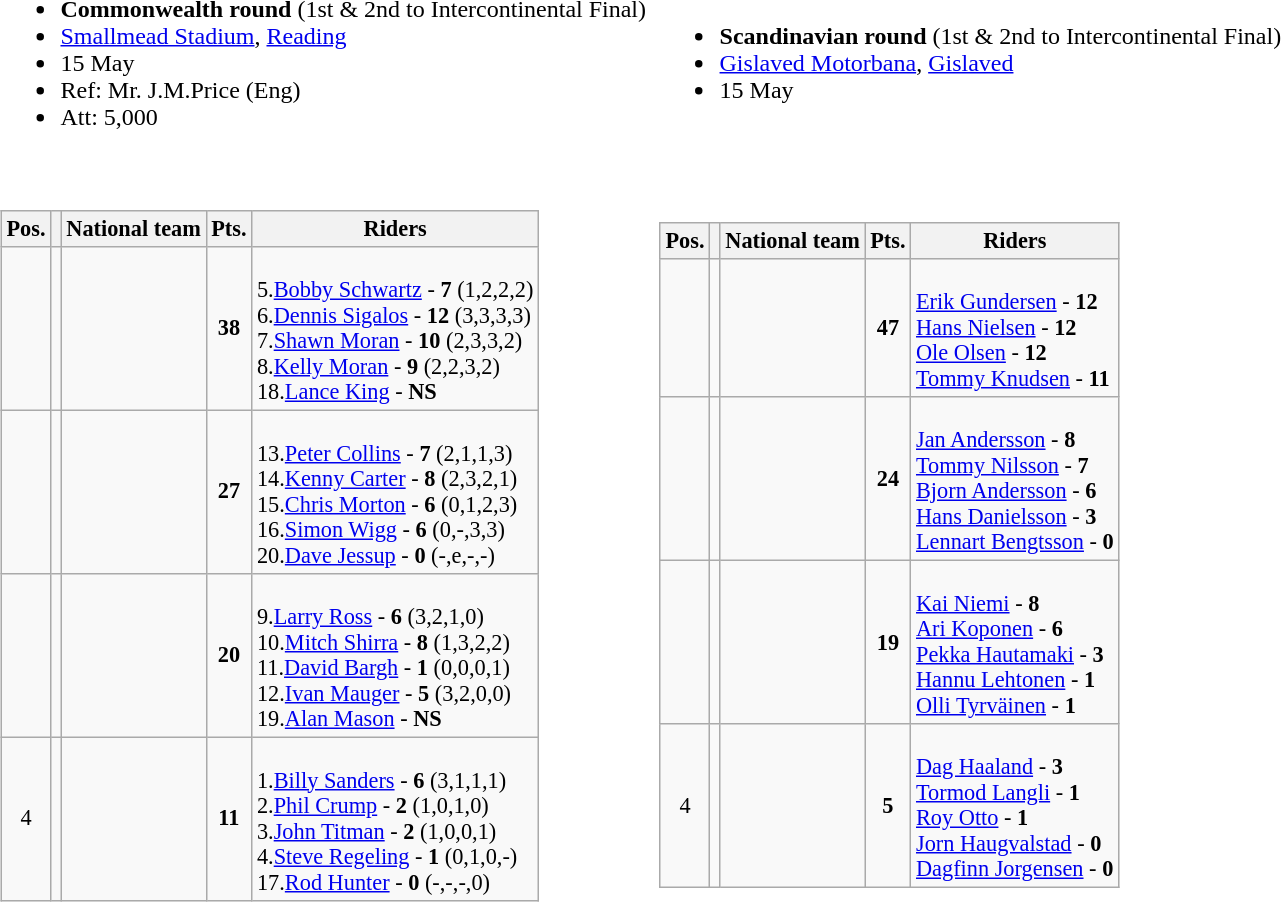<table width=70%>
<tr>
<td width=50%><br><ul><li><strong>Commonwealth round</strong> (1st & 2nd to Intercontinental Final)</li><li> <a href='#'>Smallmead Stadium</a>, <a href='#'>Reading</a></li><li>15 May</li><li>Ref: Mr. J.M.Price (Eng)</li><li>Att: 5,000</li></ul></td>
<td width=50%><br><ul><li><strong>Scandinavian round</strong> (1st & 2nd to Intercontinental Final)</li><li> <a href='#'>Gislaved Motorbana</a>, <a href='#'>Gislaved</a></li><li>15 May</li></ul></td>
<td width=50%></td>
</tr>
<tr>
<td><br><table class=wikitable style="font-size:93%;">
<tr>
<th>Pos.</th>
<th></th>
<th>National team</th>
<th>Pts.</th>
<th>Riders</th>
</tr>
<tr align=center >
<td></td>
<td></td>
<td align=left></td>
<td><strong>38</strong></td>
<td align=left><br>5.<a href='#'>Bobby Schwartz</a> - <strong>7</strong> (1,2,2,2)<br>
6.<a href='#'>Dennis Sigalos</a> - <strong>12</strong> (3,3,3,3)<br>
7.<a href='#'>Shawn Moran</a> - <strong>10</strong> (2,3,3,2) <br>
8.<a href='#'>Kelly Moran</a> - <strong>9</strong> (2,2,3,2)<br>
18.<a href='#'>Lance King</a> - <strong>NS</strong></td>
</tr>
<tr align=center >
<td></td>
<td></td>
<td align=left></td>
<td><strong>27</strong></td>
<td align=left><br>13.<a href='#'>Peter Collins</a> - <strong>7</strong> (2,1,1,3) <br>
14.<a href='#'>Kenny Carter</a> - <strong>8</strong> (2,3,2,1) <br>
15.<a href='#'>Chris Morton</a> - <strong>6</strong> (0,1,2,3) <br>
16.<a href='#'>Simon Wigg</a> - <strong>6</strong> (0,-,3,3) <br>
20.<a href='#'>Dave Jessup</a> - <strong>0</strong> (-,e,-,-) <br></td>
</tr>
<tr align=center >
<td></td>
<td></td>
<td align=left></td>
<td><strong>20</strong></td>
<td align=left><br>9.<a href='#'>Larry Ross</a> - <strong>6</strong> (3,2,1,0) <br>
10.<a href='#'>Mitch Shirra</a> - <strong>8</strong> (1,3,2,2) <br>
11.<a href='#'>David Bargh</a> - <strong>1</strong> (0,0,0,1) <br>
12.<a href='#'>Ivan Mauger</a> - <strong>5</strong> (3,2,0,0) <br>
19.<a href='#'>Alan Mason</a> - <strong>NS</strong></td>
</tr>
<tr align=center>
<td>4</td>
<td></td>
<td align=left></td>
<td><strong>11</strong></td>
<td align=left><br>1.<a href='#'>Billy Sanders</a> - <strong>6</strong> (3,1,1,1) <br>
2.<a href='#'>Phil Crump</a> - <strong>2</strong> (1,0,1,0) <br>
3.<a href='#'>John Titman</a> - <strong>2</strong> (1,0,0,1) <br>
4.<a href='#'>Steve Regeling</a> - <strong>1</strong> (0,1,0,-) <br>
17.<a href='#'>Rod Hunter</a> - <strong>0</strong> (-,-,-,0) <br></td>
</tr>
</table>
</td>
<td><br><table class=wikitable style="font-size:93%;">
<tr>
<th>Pos.</th>
<th></th>
<th>National team</th>
<th>Pts.</th>
<th>Riders</th>
</tr>
<tr align=center >
<td></td>
<td></td>
<td align=left></td>
<td><strong>47</strong></td>
<td align=left><br><a href='#'>Erik Gundersen</a> - <strong>12</strong> <br>
<a href='#'>Hans Nielsen</a> - <strong>12</strong> <br>
<a href='#'>Ole Olsen</a> - <strong>12</strong> <br>
<a href='#'>Tommy Knudsen</a> - <strong>11</strong> <br></td>
</tr>
<tr align=center >
<td></td>
<td></td>
<td align=left></td>
<td><strong>24</strong></td>
<td align=left><br><a href='#'>Jan Andersson</a> - <strong>8</strong> <br>
<a href='#'>Tommy Nilsson</a> - <strong>7</strong> <br>
<a href='#'>Bjorn Andersson</a> - <strong>6</strong> <br>
<a href='#'>Hans Danielsson</a> - <strong>3</strong> <br>
<a href='#'>Lennart Bengtsson</a> - <strong>0</strong> <br></td>
</tr>
<tr align=center >
<td></td>
<td></td>
<td align=left></td>
<td><strong>19</strong></td>
<td align=left><br><a href='#'>Kai Niemi</a> - <strong>8</strong><br>
<a href='#'>Ari Koponen</a> - <strong>6</strong> <br>
<a href='#'>Pekka Hautamaki</a> - <strong>3</strong><br>
<a href='#'>Hannu Lehtonen</a> - <strong>1</strong><br>
<a href='#'>Olli Tyrväinen</a> - <strong>1</strong></td>
</tr>
<tr align=center>
<td>4</td>
<td></td>
<td align=left></td>
<td><strong>5</strong></td>
<td align=left><br><a href='#'>Dag Haaland</a> - <strong>3</strong> <br>
<a href='#'>Tormod Langli</a> - <strong>1</strong> <br>
<a href='#'>Roy Otto</a> - <strong>1</strong> <br>
<a href='#'>Jorn Haugvalstad</a> - <strong>0</strong> <br>
<a href='#'>Dagfinn Jorgensen</a> - <strong>0</strong> <br></td>
</tr>
</table>
</td>
</tr>
</table>
